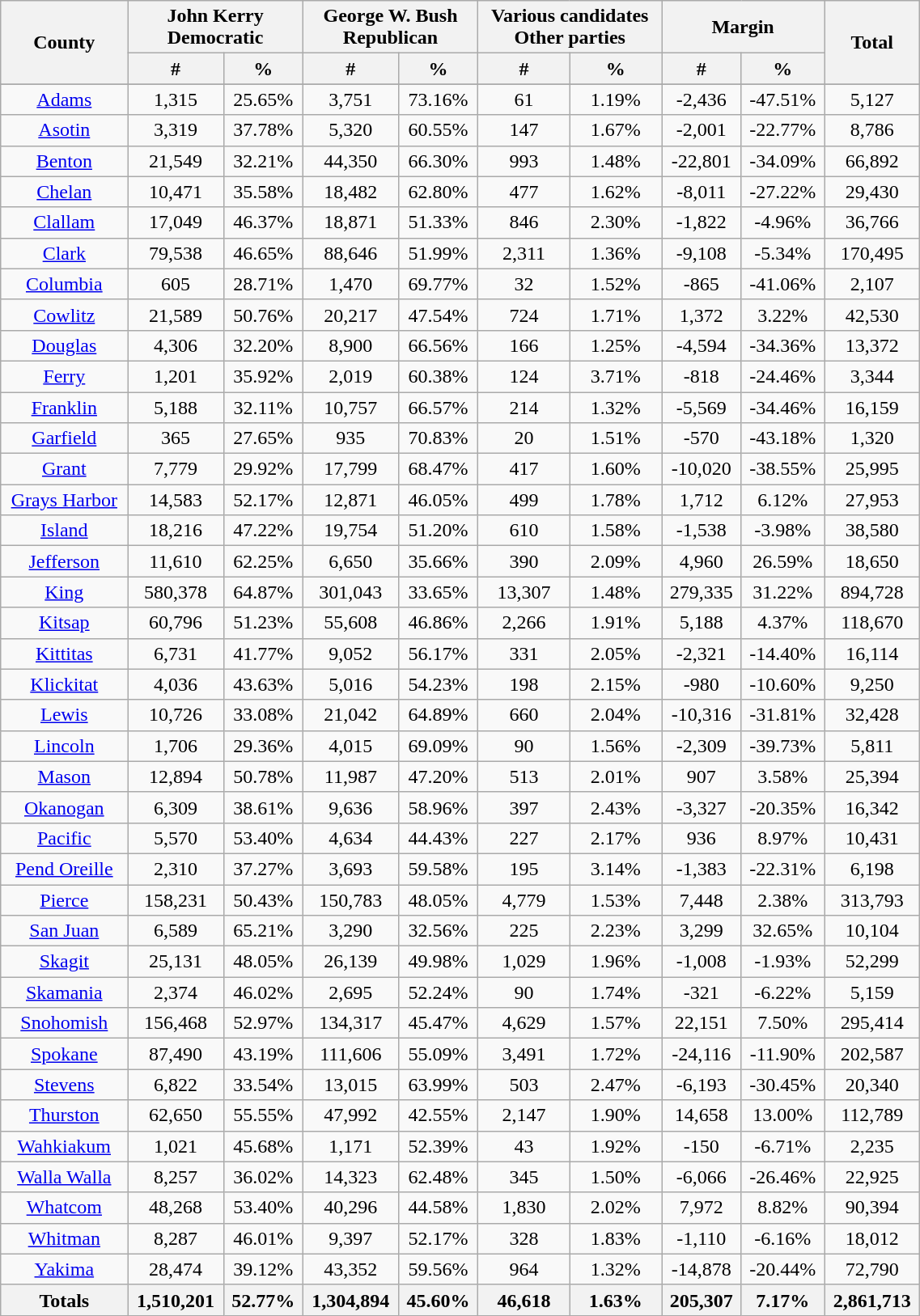<table width="60%" class="wikitable sortable">
<tr>
<th rowspan="2">County</th>
<th colspan="2">John Kerry<br>Democratic</th>
<th colspan="2">George W. Bush<br>Republican</th>
<th colspan="2">Various candidates<br>Other parties</th>
<th colspan="2">Margin</th>
<th rowspan="2">Total</th>
</tr>
<tr>
<th style="text-align:center;" data-sort-type="number">#</th>
<th style="text-align:center;" data-sort-type="number">%</th>
<th style="text-align:center;" data-sort-type="number">#</th>
<th style="text-align:center;" data-sort-type="number">%</th>
<th style="text-align:center;" data-sort-type="number">#</th>
<th style="text-align:center;" data-sort-type="number">%</th>
<th style="text-align:center;" data-sort-type="number">#</th>
<th style="text-align:center;" data-sort-type="number">%</th>
</tr>
<tr>
</tr>
<tr style="text-align:center;">
<td><a href='#'>Adams</a></td>
<td>1,315</td>
<td>25.65%</td>
<td>3,751</td>
<td>73.16%</td>
<td>61</td>
<td>1.19%</td>
<td>-2,436</td>
<td>-47.51%</td>
<td>5,127</td>
</tr>
<tr style="text-align:center;">
<td><a href='#'>Asotin</a></td>
<td>3,319</td>
<td>37.78%</td>
<td>5,320</td>
<td>60.55%</td>
<td>147</td>
<td>1.67%</td>
<td>-2,001</td>
<td>-22.77%</td>
<td>8,786</td>
</tr>
<tr style="text-align:center;">
<td><a href='#'>Benton</a></td>
<td>21,549</td>
<td>32.21%</td>
<td>44,350</td>
<td>66.30%</td>
<td>993</td>
<td>1.48%</td>
<td>-22,801</td>
<td>-34.09%</td>
<td>66,892</td>
</tr>
<tr style="text-align:center;">
<td><a href='#'>Chelan</a></td>
<td>10,471</td>
<td>35.58%</td>
<td>18,482</td>
<td>62.80%</td>
<td>477</td>
<td>1.62%</td>
<td>-8,011</td>
<td>-27.22%</td>
<td>29,430</td>
</tr>
<tr style="text-align:center;">
<td><a href='#'>Clallam</a></td>
<td>17,049</td>
<td>46.37%</td>
<td>18,871</td>
<td>51.33%</td>
<td>846</td>
<td>2.30%</td>
<td>-1,822</td>
<td>-4.96%</td>
<td>36,766</td>
</tr>
<tr style="text-align:center;">
<td><a href='#'>Clark</a></td>
<td>79,538</td>
<td>46.65%</td>
<td>88,646</td>
<td>51.99%</td>
<td>2,311</td>
<td>1.36%</td>
<td>-9,108</td>
<td>-5.34%</td>
<td>170,495</td>
</tr>
<tr style="text-align:center;">
<td><a href='#'>Columbia</a></td>
<td>605</td>
<td>28.71%</td>
<td>1,470</td>
<td>69.77%</td>
<td>32</td>
<td>1.52%</td>
<td>-865</td>
<td>-41.06%</td>
<td>2,107</td>
</tr>
<tr style="text-align:center;">
<td><a href='#'>Cowlitz</a></td>
<td>21,589</td>
<td>50.76%</td>
<td>20,217</td>
<td>47.54%</td>
<td>724</td>
<td>1.71%</td>
<td>1,372</td>
<td>3.22%</td>
<td>42,530</td>
</tr>
<tr style="text-align:center;">
<td><a href='#'>Douglas</a></td>
<td>4,306</td>
<td>32.20%</td>
<td>8,900</td>
<td>66.56%</td>
<td>166</td>
<td>1.25%</td>
<td>-4,594</td>
<td>-34.36%</td>
<td>13,372</td>
</tr>
<tr style="text-align:center;">
<td><a href='#'>Ferry</a></td>
<td>1,201</td>
<td>35.92%</td>
<td>2,019</td>
<td>60.38%</td>
<td>124</td>
<td>3.71%</td>
<td>-818</td>
<td>-24.46%</td>
<td>3,344</td>
</tr>
<tr style="text-align:center;">
<td><a href='#'>Franklin</a></td>
<td>5,188</td>
<td>32.11%</td>
<td>10,757</td>
<td>66.57%</td>
<td>214</td>
<td>1.32%</td>
<td>-5,569</td>
<td>-34.46%</td>
<td>16,159</td>
</tr>
<tr style="text-align:center;">
<td><a href='#'>Garfield</a></td>
<td>365</td>
<td>27.65%</td>
<td>935</td>
<td>70.83%</td>
<td>20</td>
<td>1.51%</td>
<td>-570</td>
<td>-43.18%</td>
<td>1,320</td>
</tr>
<tr style="text-align:center;">
<td><a href='#'>Grant</a></td>
<td>7,779</td>
<td>29.92%</td>
<td>17,799</td>
<td>68.47%</td>
<td>417</td>
<td>1.60%</td>
<td>-10,020</td>
<td>-38.55%</td>
<td>25,995</td>
</tr>
<tr style="text-align:center;">
<td><a href='#'>Grays Harbor</a></td>
<td>14,583</td>
<td>52.17%</td>
<td>12,871</td>
<td>46.05%</td>
<td>499</td>
<td>1.78%</td>
<td>1,712</td>
<td>6.12%</td>
<td>27,953</td>
</tr>
<tr style="text-align:center;">
<td><a href='#'>Island</a></td>
<td>18,216</td>
<td>47.22%</td>
<td>19,754</td>
<td>51.20%</td>
<td>610</td>
<td>1.58%</td>
<td>-1,538</td>
<td>-3.98%</td>
<td>38,580</td>
</tr>
<tr style="text-align:center;">
<td><a href='#'>Jefferson</a></td>
<td>11,610</td>
<td>62.25%</td>
<td>6,650</td>
<td>35.66%</td>
<td>390</td>
<td>2.09%</td>
<td>4,960</td>
<td>26.59%</td>
<td>18,650</td>
</tr>
<tr style="text-align:center;">
<td><a href='#'>King</a></td>
<td>580,378</td>
<td>64.87%</td>
<td>301,043</td>
<td>33.65%</td>
<td>13,307</td>
<td>1.48%</td>
<td>279,335</td>
<td>31.22%</td>
<td>894,728</td>
</tr>
<tr style="text-align:center;">
<td><a href='#'>Kitsap</a></td>
<td>60,796</td>
<td>51.23%</td>
<td>55,608</td>
<td>46.86%</td>
<td>2,266</td>
<td>1.91%</td>
<td>5,188</td>
<td>4.37%</td>
<td>118,670</td>
</tr>
<tr style="text-align:center;">
<td><a href='#'>Kittitas</a></td>
<td>6,731</td>
<td>41.77%</td>
<td>9,052</td>
<td>56.17%</td>
<td>331</td>
<td>2.05%</td>
<td>-2,321</td>
<td>-14.40%</td>
<td>16,114</td>
</tr>
<tr style="text-align:center;">
<td><a href='#'>Klickitat</a></td>
<td>4,036</td>
<td>43.63%</td>
<td>5,016</td>
<td>54.23%</td>
<td>198</td>
<td>2.15%</td>
<td>-980</td>
<td>-10.60%</td>
<td>9,250</td>
</tr>
<tr style="text-align:center;">
<td><a href='#'>Lewis</a></td>
<td>10,726</td>
<td>33.08%</td>
<td>21,042</td>
<td>64.89%</td>
<td>660</td>
<td>2.04%</td>
<td>-10,316</td>
<td>-31.81%</td>
<td>32,428</td>
</tr>
<tr style="text-align:center;">
<td><a href='#'>Lincoln</a></td>
<td>1,706</td>
<td>29.36%</td>
<td>4,015</td>
<td>69.09%</td>
<td>90</td>
<td>1.56%</td>
<td>-2,309</td>
<td>-39.73%</td>
<td>5,811</td>
</tr>
<tr style="text-align:center;">
<td><a href='#'>Mason</a></td>
<td>12,894</td>
<td>50.78%</td>
<td>11,987</td>
<td>47.20%</td>
<td>513</td>
<td>2.01%</td>
<td>907</td>
<td>3.58%</td>
<td>25,394</td>
</tr>
<tr style="text-align:center;">
<td><a href='#'>Okanogan</a></td>
<td>6,309</td>
<td>38.61%</td>
<td>9,636</td>
<td>58.96%</td>
<td>397</td>
<td>2.43%</td>
<td>-3,327</td>
<td>-20.35%</td>
<td>16,342</td>
</tr>
<tr style="text-align:center;">
<td><a href='#'>Pacific</a></td>
<td>5,570</td>
<td>53.40%</td>
<td>4,634</td>
<td>44.43%</td>
<td>227</td>
<td>2.17%</td>
<td>936</td>
<td>8.97%</td>
<td>10,431</td>
</tr>
<tr style="text-align:center;">
<td><a href='#'>Pend Oreille</a></td>
<td>2,310</td>
<td>37.27%</td>
<td>3,693</td>
<td>59.58%</td>
<td>195</td>
<td>3.14%</td>
<td>-1,383</td>
<td>-22.31%</td>
<td>6,198</td>
</tr>
<tr style="text-align:center;">
<td><a href='#'>Pierce</a></td>
<td>158,231</td>
<td>50.43%</td>
<td>150,783</td>
<td>48.05%</td>
<td>4,779</td>
<td>1.53%</td>
<td>7,448</td>
<td>2.38%</td>
<td>313,793</td>
</tr>
<tr style="text-align:center;">
<td><a href='#'>San Juan</a></td>
<td>6,589</td>
<td>65.21%</td>
<td>3,290</td>
<td>32.56%</td>
<td>225</td>
<td>2.23%</td>
<td>3,299</td>
<td>32.65%</td>
<td>10,104</td>
</tr>
<tr style="text-align:center;">
<td><a href='#'>Skagit</a></td>
<td>25,131</td>
<td>48.05%</td>
<td>26,139</td>
<td>49.98%</td>
<td>1,029</td>
<td>1.96%</td>
<td>-1,008</td>
<td>-1.93%</td>
<td>52,299</td>
</tr>
<tr style="text-align:center;">
<td><a href='#'>Skamania</a></td>
<td>2,374</td>
<td>46.02%</td>
<td>2,695</td>
<td>52.24%</td>
<td>90</td>
<td>1.74%</td>
<td>-321</td>
<td>-6.22%</td>
<td>5,159</td>
</tr>
<tr style="text-align:center;">
<td><a href='#'>Snohomish</a></td>
<td>156,468</td>
<td>52.97%</td>
<td>134,317</td>
<td>45.47%</td>
<td>4,629</td>
<td>1.57%</td>
<td>22,151</td>
<td>7.50%</td>
<td>295,414</td>
</tr>
<tr style="text-align:center;">
<td><a href='#'>Spokane</a></td>
<td>87,490</td>
<td>43.19%</td>
<td>111,606</td>
<td>55.09%</td>
<td>3,491</td>
<td>1.72%</td>
<td>-24,116</td>
<td>-11.90%</td>
<td>202,587</td>
</tr>
<tr style="text-align:center;">
<td><a href='#'>Stevens</a></td>
<td>6,822</td>
<td>33.54%</td>
<td>13,015</td>
<td>63.99%</td>
<td>503</td>
<td>2.47%</td>
<td>-6,193</td>
<td>-30.45%</td>
<td>20,340</td>
</tr>
<tr style="text-align:center;">
<td><a href='#'>Thurston</a></td>
<td>62,650</td>
<td>55.55%</td>
<td>47,992</td>
<td>42.55%</td>
<td>2,147</td>
<td>1.90%</td>
<td>14,658</td>
<td>13.00%</td>
<td>112,789</td>
</tr>
<tr style="text-align:center;">
<td><a href='#'>Wahkiakum</a></td>
<td>1,021</td>
<td>45.68%</td>
<td>1,171</td>
<td>52.39%</td>
<td>43</td>
<td>1.92%</td>
<td>-150</td>
<td>-6.71%</td>
<td>2,235</td>
</tr>
<tr style="text-align:center;">
<td><a href='#'>Walla Walla</a></td>
<td>8,257</td>
<td>36.02%</td>
<td>14,323</td>
<td>62.48%</td>
<td>345</td>
<td>1.50%</td>
<td>-6,066</td>
<td>-26.46%</td>
<td>22,925</td>
</tr>
<tr style="text-align:center;">
<td><a href='#'>Whatcom</a></td>
<td>48,268</td>
<td>53.40%</td>
<td>40,296</td>
<td>44.58%</td>
<td>1,830</td>
<td>2.02%</td>
<td>7,972</td>
<td>8.82%</td>
<td>90,394</td>
</tr>
<tr style="text-align:center;">
<td><a href='#'>Whitman</a></td>
<td>8,287</td>
<td>46.01%</td>
<td>9,397</td>
<td>52.17%</td>
<td>328</td>
<td>1.83%</td>
<td>-1,110</td>
<td>-6.16%</td>
<td>18,012</td>
</tr>
<tr style="text-align:center;">
<td><a href='#'>Yakima</a></td>
<td>28,474</td>
<td>39.12%</td>
<td>43,352</td>
<td>59.56%</td>
<td>964</td>
<td>1.32%</td>
<td>-14,878</td>
<td>-20.44%</td>
<td>72,790</td>
</tr>
<tr>
<th>Totals</th>
<th>1,510,201</th>
<th>52.77%</th>
<th>1,304,894</th>
<th>45.60%</th>
<th>46,618</th>
<th>1.63%</th>
<th>205,307</th>
<th>7.17%</th>
<th>2,861,713</th>
</tr>
</table>
